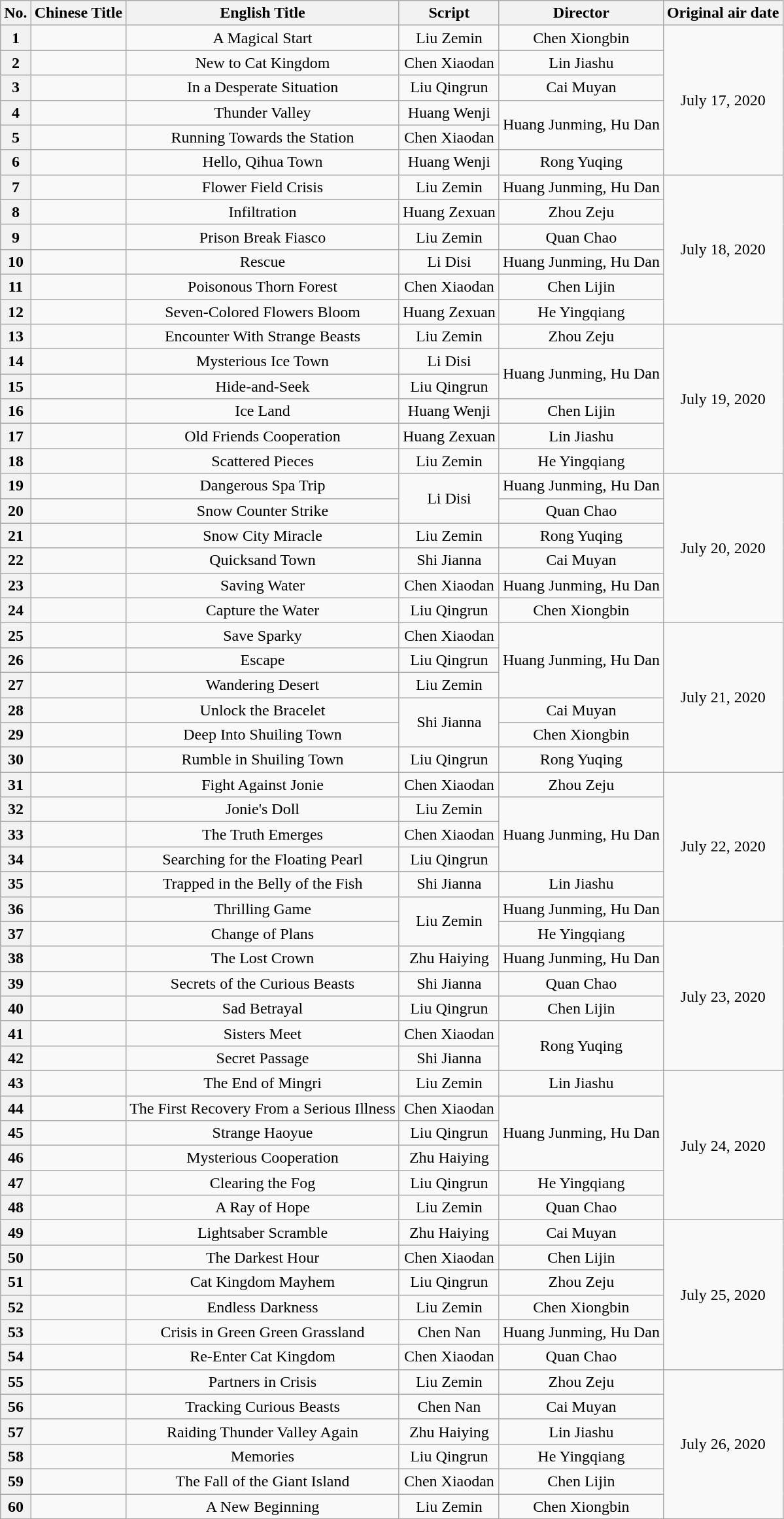<table class="wikitable" style="text-align:center;">
<tr>
<th>No.</th>
<th>Chinese Title</th>
<th>English Title</th>
<th>Script</th>
<th>Director</th>
<th>Original air date</th>
</tr>
<tr>
<th>1</th>
<td></td>
<td>A Magical Start</td>
<td>Liu Zemin</td>
<td>Chen Xiongbin</td>
<td rowspan="6">July 17, 2020</td>
</tr>
<tr>
<th>2</th>
<td></td>
<td>New to Cat Kingdom</td>
<td>Chen Xiaodan</td>
<td>Lin Jiashu</td>
</tr>
<tr>
<th>3</th>
<td></td>
<td>In a Desperate Situation</td>
<td>Liu Qingrun</td>
<td>Cai Muyan</td>
</tr>
<tr>
<th>4</th>
<td></td>
<td>Thunder Valley</td>
<td>Huang Wenji</td>
<td rowspan="2">Huang Junming, Hu Dan</td>
</tr>
<tr>
<th>5</th>
<td></td>
<td>Running Towards the Station</td>
<td>Chen Xiaodan</td>
</tr>
<tr>
<th>6</th>
<td></td>
<td>Hello, Qihua Town</td>
<td>Huang Wenji</td>
<td>Rong Yuqing</td>
</tr>
<tr>
<th>7</th>
<td></td>
<td>Flower Field Crisis</td>
<td>Liu Zemin</td>
<td>Huang Junming, Hu Dan</td>
<td rowspan="6">July 18, 2020</td>
</tr>
<tr>
<th>8</th>
<td></td>
<td>Infiltration</td>
<td>Huang Zexuan</td>
<td>Zhou Zeju</td>
</tr>
<tr>
<th>9</th>
<td></td>
<td>Prison Break Fiasco</td>
<td>Liu Zemin</td>
<td>Quan Chao</td>
</tr>
<tr>
<th>10</th>
<td></td>
<td>Rescue</td>
<td>Li Disi</td>
<td>Huang Junming, Hu Dan</td>
</tr>
<tr>
<th>11</th>
<td></td>
<td>Poisonous Thorn Forest</td>
<td>Chen Xiaodan</td>
<td>Chen Lijin</td>
</tr>
<tr>
<th>12</th>
<td></td>
<td>Seven-Colored Flowers Bloom</td>
<td>Huang Zexuan</td>
<td>He Yingqiang</td>
</tr>
<tr>
<th>13</th>
<td></td>
<td>Encounter With Strange Beasts</td>
<td>Liu Zemin</td>
<td>Zhou Zeju</td>
<td rowspan="6">July 19, 2020</td>
</tr>
<tr>
<th>14</th>
<td></td>
<td>Mysterious Ice Town</td>
<td>Li Disi</td>
<td rowspan="2">Huang Junming, Hu Dan</td>
</tr>
<tr>
<th>15</th>
<td></td>
<td>Hide-and-Seek</td>
<td>Liu Qingrun</td>
</tr>
<tr>
<th>16</th>
<td></td>
<td>Ice Land</td>
<td>Huang Wenji</td>
<td>Chen Lijin</td>
</tr>
<tr>
<th>17</th>
<td></td>
<td>Old Friends Cooperation</td>
<td>Huang Zexuan</td>
<td>Lin Jiashu</td>
</tr>
<tr>
<th>18</th>
<td></td>
<td>Scattered Pieces</td>
<td>Liu Zemin</td>
<td>He Yingqiang</td>
</tr>
<tr>
<th>19</th>
<td></td>
<td>Dangerous Spa Trip</td>
<td rowspan="2">Li Disi</td>
<td>Huang Junming, Hu Dan</td>
<td rowspan="6">July 20, 2020</td>
</tr>
<tr>
<th>20</th>
<td></td>
<td>Snow Counter Strike</td>
<td>Quan Chao</td>
</tr>
<tr>
<th>21</th>
<td></td>
<td>Snow City Miracle</td>
<td>Liu Zemin</td>
<td>Rong Yuqing</td>
</tr>
<tr>
<th>22</th>
<td></td>
<td>Quicksand Town</td>
<td>Shi Jianna</td>
<td>Cai Muyan</td>
</tr>
<tr>
<th>23</th>
<td></td>
<td>Saving Water</td>
<td>Chen Xiaodan</td>
<td>Huang Junming, Hu Dan</td>
</tr>
<tr>
<th>24</th>
<td></td>
<td>Capture the Water</td>
<td>Liu Qingrun</td>
<td>Chen Xiongbin</td>
</tr>
<tr>
<th>25</th>
<td></td>
<td>Save Sparky</td>
<td>Chen Xiaodan</td>
<td rowspan="3">Huang Junming, Hu Dan</td>
<td rowspan="6">July 21, 2020</td>
</tr>
<tr>
<th>26</th>
<td></td>
<td>Escape</td>
<td>Liu Qingrun</td>
</tr>
<tr>
<th>27</th>
<td></td>
<td>Wandering Desert</td>
<td>Liu Zemin</td>
</tr>
<tr>
<th>28</th>
<td></td>
<td>Unlock the Bracelet</td>
<td rowspan="2">Shi Jianna</td>
<td>Cai Muyan</td>
</tr>
<tr>
<th>29</th>
<td></td>
<td>Deep Into Shuiling Town</td>
<td>Chen Xiongbin</td>
</tr>
<tr>
<th>30</th>
<td></td>
<td>Rumble in Shuiling Town</td>
<td>Liu Qingrun</td>
<td>Rong Yuqing</td>
</tr>
<tr>
<th>31</th>
<td></td>
<td>Fight Against Jonie</td>
<td>Chen Xiaodan</td>
<td>Zhou Zeju</td>
<td rowspan="6">July 22, 2020</td>
</tr>
<tr>
<th>32</th>
<td></td>
<td>Jonie's Doll</td>
<td>Liu Zemin</td>
<td rowspan="3">Huang Junming, Hu Dan</td>
</tr>
<tr>
<th>33</th>
<td></td>
<td>The Truth Emerges</td>
<td>Chen Xiaodan</td>
</tr>
<tr>
<th>34</th>
<td></td>
<td>Searching for the Floating Pearl</td>
<td>Liu Qingrun</td>
</tr>
<tr>
<th>35</th>
<td></td>
<td>Trapped in the Belly of the Fish</td>
<td>Shi Jianna</td>
<td>Lin Jiashu</td>
</tr>
<tr>
<th>36</th>
<td></td>
<td>Thrilling Game</td>
<td rowspan="2">Liu Zemin</td>
<td>Huang Junming, Hu Dan</td>
</tr>
<tr>
<th>37</th>
<td></td>
<td>Change of Plans</td>
<td>He Yingqiang</td>
<td rowspan="6">July 23, 2020</td>
</tr>
<tr>
<th>38</th>
<td></td>
<td>The Lost Crown</td>
<td>Zhu Haiying</td>
<td>Huang Junming, Hu Dan</td>
</tr>
<tr>
<th>39</th>
<td></td>
<td>Secrets of the Curious Beasts</td>
<td>Shi Jianna</td>
<td>Quan Chao</td>
</tr>
<tr>
<th>40</th>
<td></td>
<td>Sad Betrayal</td>
<td>Liu Qingrun</td>
<td>Chen Lijin</td>
</tr>
<tr>
<th>41</th>
<td></td>
<td>Sisters Meet</td>
<td>Chen Xiaodan</td>
<td rowspan="2">Rong Yuqing</td>
</tr>
<tr>
<th>42</th>
<td></td>
<td>Secret Passage</td>
<td>Shi Jianna</td>
</tr>
<tr>
<th>43</th>
<td></td>
<td>The End of Mingri</td>
<td>Liu Zemin</td>
<td>Lin Jiashu</td>
<td rowspan="6">July 24, 2020</td>
</tr>
<tr>
<th>44</th>
<td></td>
<td>The First Recovery From a Serious Illness</td>
<td>Chen Xiaodan</td>
<td rowspan="3">Huang Junming, Hu Dan</td>
</tr>
<tr>
<th>45</th>
<td></td>
<td>Strange Haoyue</td>
<td>Liu Qingrun</td>
</tr>
<tr>
<th>46</th>
<td></td>
<td>Mysterious Cooperation</td>
<td>Zhu Haiying</td>
</tr>
<tr>
<th>47</th>
<td></td>
<td>Clearing the Fog</td>
<td>Liu Qingrun</td>
<td>He Yingqiang</td>
</tr>
<tr>
<th>48</th>
<td></td>
<td>A Ray of Hope</td>
<td>Liu Zemin</td>
<td>Quan Chao</td>
</tr>
<tr>
<th>49</th>
<td></td>
<td>Lightsaber Scramble</td>
<td>Zhu Haiying</td>
<td>Cai Muyan</td>
<td rowspan="6">July 25, 2020</td>
</tr>
<tr>
<th>50</th>
<td></td>
<td>The Darkest Hour</td>
<td>Chen Xiaodan</td>
<td>Chen Lijin</td>
</tr>
<tr>
<th>51</th>
<td></td>
<td>Cat Kingdom Mayhem</td>
<td>Liu Qingrun</td>
<td>Zhou Zeju</td>
</tr>
<tr>
<th>52</th>
<td></td>
<td>Endless Darkness</td>
<td>Liu Zemin</td>
<td>Chen Xiongbin</td>
</tr>
<tr>
<th>53</th>
<td></td>
<td>Crisis in Green Green Grassland</td>
<td>Chen Nan</td>
<td>Huang Junming, Hu Dan</td>
</tr>
<tr>
<th>54</th>
<td></td>
<td>Re-Enter Cat Kingdom</td>
<td>Chen Xiaodan</td>
<td>Quan Chao</td>
</tr>
<tr>
<th>55</th>
<td></td>
<td>Partners in Crisis</td>
<td>Liu Zemin</td>
<td>Zhou Zeju</td>
<td rowspan="6">July 26, 2020</td>
</tr>
<tr>
<th>56</th>
<td></td>
<td>Tracking Curious Beasts</td>
<td>Chen Nan</td>
<td>Cai Muyan</td>
</tr>
<tr>
<th>57</th>
<td></td>
<td>Raiding Thunder Valley Again</td>
<td>Zhu Haiying</td>
<td>Lin Jiashu</td>
</tr>
<tr>
<th>58</th>
<td></td>
<td>Memories</td>
<td>Liu Qingrun</td>
<td>He Yingqiang</td>
</tr>
<tr>
<th>59</th>
<td></td>
<td>The Fall of the Giant Island</td>
<td>Chen Xiaodan</td>
<td>Chen Lijin</td>
</tr>
<tr>
<th>60</th>
<td></td>
<td>A New Beginning</td>
<td>Liu Zemin</td>
<td>Chen Xiongbin</td>
</tr>
</table>
